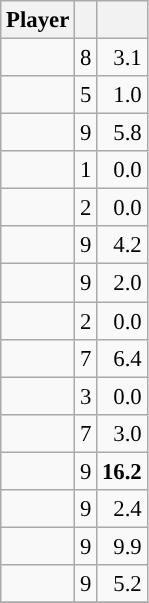<table class="wikitable sortable" style="font-size:95%; text-align:right;">
<tr>
<th>Player</th>
<th></th>
<th></th>
</tr>
<tr>
<td><strong></strong></td>
<td>8</td>
<td>3.1</td>
</tr>
<tr>
<td><strong></strong></td>
<td>5</td>
<td>1.0</td>
</tr>
<tr>
<td><strong></strong></td>
<td>9</td>
<td>5.8</td>
</tr>
<tr>
<td><strong></strong></td>
<td>1</td>
<td>0.0</td>
</tr>
<tr>
<td><strong></strong></td>
<td>2</td>
<td>0.0</td>
</tr>
<tr>
<td><strong></strong></td>
<td>9</td>
<td>4.2</td>
</tr>
<tr>
<td><strong></strong></td>
<td>9</td>
<td>2.0</td>
</tr>
<tr>
<td><strong></strong></td>
<td>2</td>
<td>0.0</td>
</tr>
<tr>
<td><strong></strong></td>
<td>7</td>
<td>6.4</td>
</tr>
<tr>
<td><strong></strong></td>
<td>3</td>
<td>0.0</td>
</tr>
<tr>
<td><strong></strong></td>
<td>7</td>
<td>3.0</td>
</tr>
<tr>
<td><strong></strong></td>
<td>9</td>
<td><strong>16.2</strong></td>
</tr>
<tr>
<td><strong></strong></td>
<td>9</td>
<td>2.4</td>
</tr>
<tr>
<td><strong></strong></td>
<td>9</td>
<td>9.9</td>
</tr>
<tr>
<td><strong></strong></td>
<td>9</td>
<td>5.2</td>
</tr>
<tr>
</tr>
</table>
